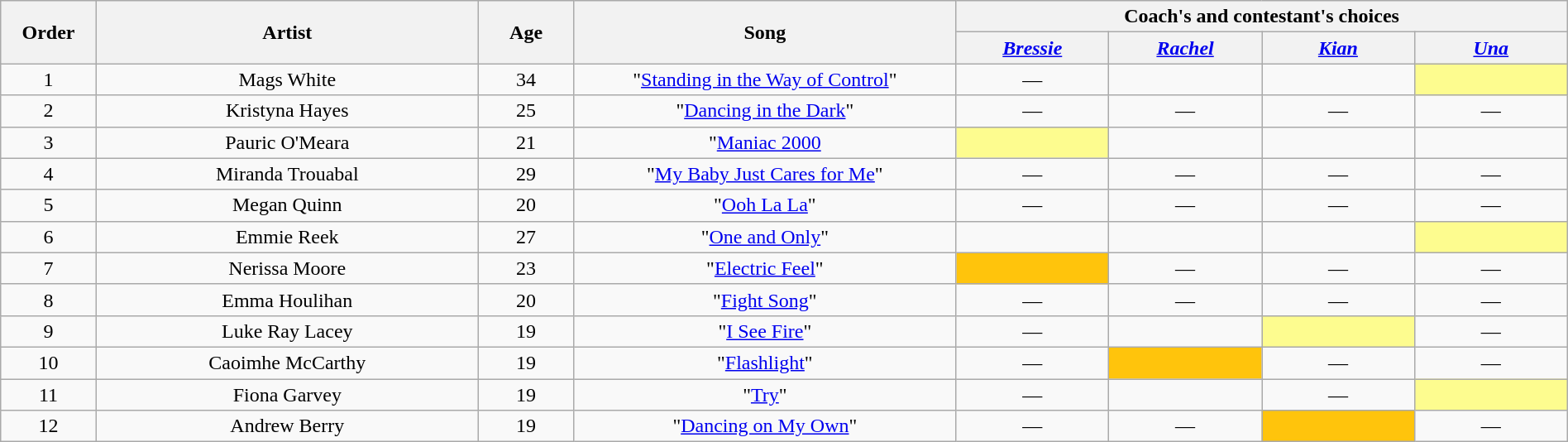<table class="wikitable" style="text-align:center; width:100%;">
<tr>
<th scope="col" rowspan="2" width="5%">Order</th>
<th scope="col" rowspan="2" width="20%">Artist</th>
<th scope="col" rowspan="2" width="5%">Age</th>
<th scope="col" rowspan="2" width="20%">Song</th>
<th scope="col" colspan="4" width="32%">Coach's and contestant's choices</th>
</tr>
<tr>
<th width="8%"><em><a href='#'>Bressie</a></em></th>
<th width="8%"><em><a href='#'>Rachel</a></em></th>
<th width="8%"><em><a href='#'>Kian</a></em></th>
<th width="8%"><em><a href='#'>Una</a></em></th>
</tr>
<tr>
<td>1</td>
<td>Mags White</td>
<td>34</td>
<td>"<a href='#'>Standing in the Way of Control</a>"</td>
<td>—</td>
<td><strong></strong></td>
<td><strong></strong></td>
<td style="background-color:#fdfc8f;"><strong></strong></td>
</tr>
<tr>
<td "style="background-color:#DCDCDC;">2</td>
<td "style="background-color:#DCDCDC;">Kristyna Hayes</td>
<td "style="background-color:#DCDCDC;">25</td>
<td>"<a href='#'>Dancing in the Dark</a>"</td>
<td>—</td>
<td>—</td>
<td>—</td>
<td>—</td>
</tr>
<tr>
<td>3</td>
<td>Pauric O'Meara</td>
<td>21</td>
<td>"<a href='#'>Maniac 2000</a></td>
<td style="background-color:#fdfc8f;"><strong></strong></td>
<td><strong></strong></td>
<td><strong></strong></td>
<td><strong></strong></td>
</tr>
<tr>
<td "style="background-color:#DCDCDC;">4</td>
<td "style="background-color:#DCDCDC;">Miranda Trouabal</td>
<td "style="background-color:#DCDCDC;">29</td>
<td>"<a href='#'>My Baby Just Cares for Me</a>"</td>
<td>—</td>
<td>—</td>
<td>—</td>
<td>—</td>
</tr>
<tr>
<td "style="background-color:#DCDCDC;">5</td>
<td "style="background-color:#DCDCDC;">Megan Quinn</td>
<td "style="background-color:#DCDCDC;">20</td>
<td>"<a href='#'>Ooh La La</a>"</td>
<td>—</td>
<td>—</td>
<td>—</td>
<td>—</td>
</tr>
<tr>
<td>6</td>
<td>Emmie Reek</td>
<td>27</td>
<td>"<a href='#'>One and Only</a>"</td>
<td><strong></strong></td>
<td><strong></strong></td>
<td><strong></strong></td>
<td style="background-color:#fdfc8f;"><strong></strong></td>
</tr>
<tr>
<td>7</td>
<td>Nerissa Moore</td>
<td>23</td>
<td>"<a href='#'>Electric Feel</a>"</td>
<td style="background-color:#FFC40C;"><strong></strong></td>
<td>—</td>
<td>—</td>
<td>—</td>
</tr>
<tr>
<td "style="background-color:#DCDCDC;">8</td>
<td "style="background-color:#DCDCDC;">Emma Houlihan</td>
<td "style="background-color:#DCDCDC;">20</td>
<td>"<a href='#'>Fight Song</a>"</td>
<td>—</td>
<td>—</td>
<td>—</td>
<td>—</td>
</tr>
<tr>
<td>9</td>
<td>Luke Ray Lacey</td>
<td>19</td>
<td>"<a href='#'>I See Fire</a>"</td>
<td>—</td>
<td><strong></strong></td>
<td style="background-color:#fdfc8f;"><strong></strong></td>
<td>—</td>
</tr>
<tr>
<td>10</td>
<td>Caoimhe McCarthy</td>
<td>19</td>
<td>"<a href='#'>Flashlight</a>"</td>
<td>—</td>
<td style="background-color:#FFC40C;"><strong></strong></td>
<td>—</td>
<td>—</td>
</tr>
<tr>
<td>11</td>
<td>Fiona Garvey</td>
<td>19</td>
<td>"<a href='#'>Try</a>"</td>
<td>—</td>
<td><strong></strong></td>
<td>—</td>
<td style="background-color:#fdfc8f;"><strong></strong></td>
</tr>
<tr>
<td>12</td>
<td>Andrew Berry</td>
<td>19</td>
<td>"<a href='#'>Dancing on My Own</a>"</td>
<td>—</td>
<td>—</td>
<td style="background-color:#FFC40C;"><strong></strong></td>
<td>—</td>
</tr>
</table>
